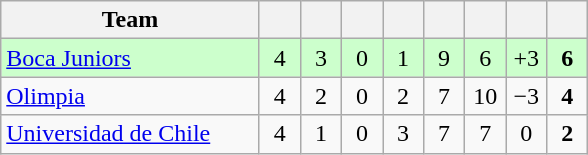<table class="wikitable" style="text-align: center;">
<tr>
<th width="165">Team</th>
<th width="20"></th>
<th width="20"></th>
<th width="20"></th>
<th width="20"></th>
<th width="20"></th>
<th width="20"></th>
<th width="20"></th>
<th width="20"></th>
</tr>
<tr bgcolor=ccffcc>
<td align=left> <a href='#'>Boca Juniors</a></td>
<td>4</td>
<td>3</td>
<td>0</td>
<td>1</td>
<td>9</td>
<td>6</td>
<td>+3</td>
<td><strong>6</strong></td>
</tr>
<tr>
<td align=left> <a href='#'>Olimpia</a></td>
<td>4</td>
<td>2</td>
<td>0</td>
<td>2</td>
<td>7</td>
<td>10</td>
<td>−3</td>
<td><strong>4</strong></td>
</tr>
<tr>
<td align=left> <a href='#'>Universidad de Chile</a></td>
<td>4</td>
<td>1</td>
<td>0</td>
<td>3</td>
<td>7</td>
<td>7</td>
<td>0</td>
<td><strong>2</strong></td>
</tr>
</table>
